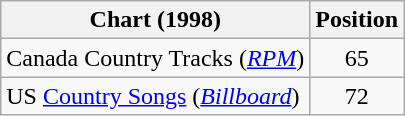<table class="wikitable sortable">
<tr>
<th scope="col">Chart (1998)</th>
<th scope="col">Position</th>
</tr>
<tr>
<td>Canada Country Tracks (<em><a href='#'>RPM</a></em>)</td>
<td align="center">65</td>
</tr>
<tr>
<td>US <a href='#'>Country Songs</a> (<em><a href='#'>Billboard</a></em>)</td>
<td align="center">72</td>
</tr>
</table>
